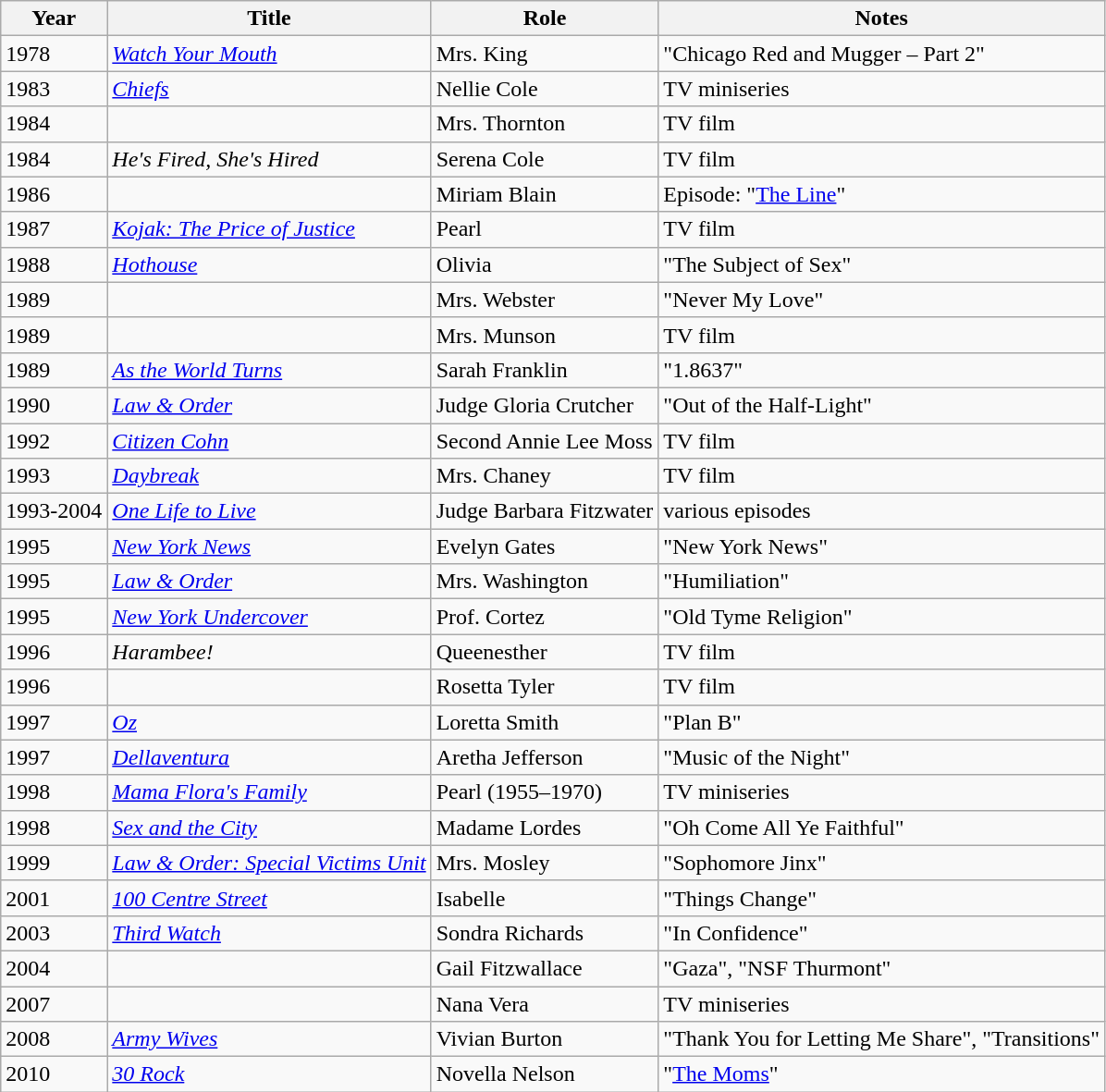<table class="wikitable sortable">
<tr>
<th>Year</th>
<th>Title</th>
<th>Role</th>
<th class="unsortable">Notes</th>
</tr>
<tr>
<td>1978</td>
<td><em><a href='#'>Watch Your Mouth</a></em></td>
<td>Mrs. King</td>
<td>"Chicago Red and Mugger – Part 2"</td>
</tr>
<tr>
<td>1983</td>
<td><em><a href='#'>Chiefs</a></em></td>
<td>Nellie Cole</td>
<td>TV miniseries</td>
</tr>
<tr>
<td>1984</td>
<td><em></em></td>
<td>Mrs. Thornton</td>
<td>TV film</td>
</tr>
<tr>
<td>1984</td>
<td><em>He's Fired, She's Hired</em></td>
<td>Serena Cole</td>
<td>TV film</td>
</tr>
<tr>
<td>1986</td>
<td><em></em></td>
<td>Miriam Blain</td>
<td>Episode: "<a href='#'>The Line</a>"</td>
</tr>
<tr>
<td>1987</td>
<td><em><a href='#'>Kojak: The Price of Justice</a></em></td>
<td>Pearl</td>
<td>TV film</td>
</tr>
<tr>
<td>1988</td>
<td><em><a href='#'>Hothouse</a></em></td>
<td>Olivia</td>
<td>"The Subject of Sex"</td>
</tr>
<tr>
<td>1989</td>
<td><em></em></td>
<td>Mrs. Webster</td>
<td>"Never My Love"</td>
</tr>
<tr>
<td>1989</td>
<td><em></em></td>
<td>Mrs. Munson</td>
<td>TV film</td>
</tr>
<tr>
<td>1989</td>
<td><em><a href='#'>As the World Turns</a></em></td>
<td>Sarah Franklin</td>
<td>"1.8637"</td>
</tr>
<tr>
<td>1990</td>
<td><em><a href='#'>Law & Order</a></em></td>
<td>Judge Gloria Crutcher</td>
<td>"Out of the Half-Light"</td>
</tr>
<tr>
<td>1992</td>
<td><em><a href='#'>Citizen Cohn</a></em></td>
<td>Second Annie Lee Moss</td>
<td>TV film</td>
</tr>
<tr>
<td>1993</td>
<td><em><a href='#'>Daybreak</a></em></td>
<td>Mrs. Chaney</td>
<td>TV film</td>
</tr>
<tr>
<td>1993-2004</td>
<td><em><a href='#'>One Life to Live</a></em></td>
<td>Judge Barbara Fitzwater</td>
<td>various episodes</td>
</tr>
<tr>
<td>1995</td>
<td><em><a href='#'>New York News</a></em></td>
<td>Evelyn Gates</td>
<td>"New York News"</td>
</tr>
<tr>
<td>1995</td>
<td><em><a href='#'>Law & Order</a></em></td>
<td>Mrs. Washington</td>
<td>"Humiliation"</td>
</tr>
<tr>
<td>1995</td>
<td><em><a href='#'>New York Undercover</a></em></td>
<td>Prof. Cortez</td>
<td>"Old Tyme Religion"</td>
</tr>
<tr>
<td>1996</td>
<td><em>Harambee!</em></td>
<td>Queenesther</td>
<td>TV film</td>
</tr>
<tr>
<td>1996</td>
<td><em></em></td>
<td>Rosetta Tyler</td>
<td>TV film</td>
</tr>
<tr>
<td>1997</td>
<td><em><a href='#'>Oz</a></em></td>
<td>Loretta Smith</td>
<td>"Plan B"</td>
</tr>
<tr>
<td>1997</td>
<td><em><a href='#'>Dellaventura</a></em></td>
<td>Aretha Jefferson</td>
<td>"Music of the Night"</td>
</tr>
<tr>
<td>1998</td>
<td><em><a href='#'>Mama Flora's Family</a></em></td>
<td>Pearl (1955–1970)</td>
<td>TV miniseries</td>
</tr>
<tr>
<td>1998</td>
<td><em><a href='#'>Sex and the City</a></em></td>
<td>Madame Lordes</td>
<td>"Oh Come All Ye Faithful"</td>
</tr>
<tr>
<td>1999</td>
<td><em><a href='#'>Law & Order: Special Victims Unit</a></em></td>
<td>Mrs. Mosley</td>
<td>"Sophomore Jinx"</td>
</tr>
<tr>
<td>2001</td>
<td><em><a href='#'>100 Centre Street</a></em></td>
<td>Isabelle</td>
<td>"Things Change"</td>
</tr>
<tr>
<td>2003</td>
<td><em><a href='#'>Third Watch</a></em></td>
<td>Sondra Richards</td>
<td>"In Confidence"</td>
</tr>
<tr>
<td>2004</td>
<td><em></em></td>
<td>Gail Fitzwallace</td>
<td>"Gaza", "NSF Thurmont"</td>
</tr>
<tr>
<td>2007</td>
<td><em></em></td>
<td>Nana Vera</td>
<td>TV miniseries</td>
</tr>
<tr>
<td>2008</td>
<td><em><a href='#'>Army Wives</a></em></td>
<td>Vivian Burton</td>
<td>"Thank You for Letting Me Share", "Transitions"</td>
</tr>
<tr>
<td>2010</td>
<td><em><a href='#'>30 Rock</a></em></td>
<td>Novella Nelson</td>
<td>"<a href='#'>The Moms</a>"</td>
</tr>
</table>
